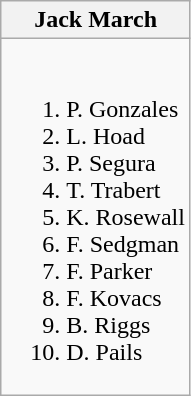<table class="wikitable">
<tr>
<th>Jack March<strong></strong></th>
</tr>
<tr style="vertical-align: top;">
<td style="white-space: nowrap;"><br><ol><li> P. Gonzales</li><li> L. Hoad</li><li> P. Segura</li><li> T. Trabert</li><li> K. Rosewall</li><li> F. Sedgman</li><li> F. Parker</li><li> F. Kovacs</li><li> B. Riggs</li><li> D. Pails</li></ol></td>
</tr>
</table>
